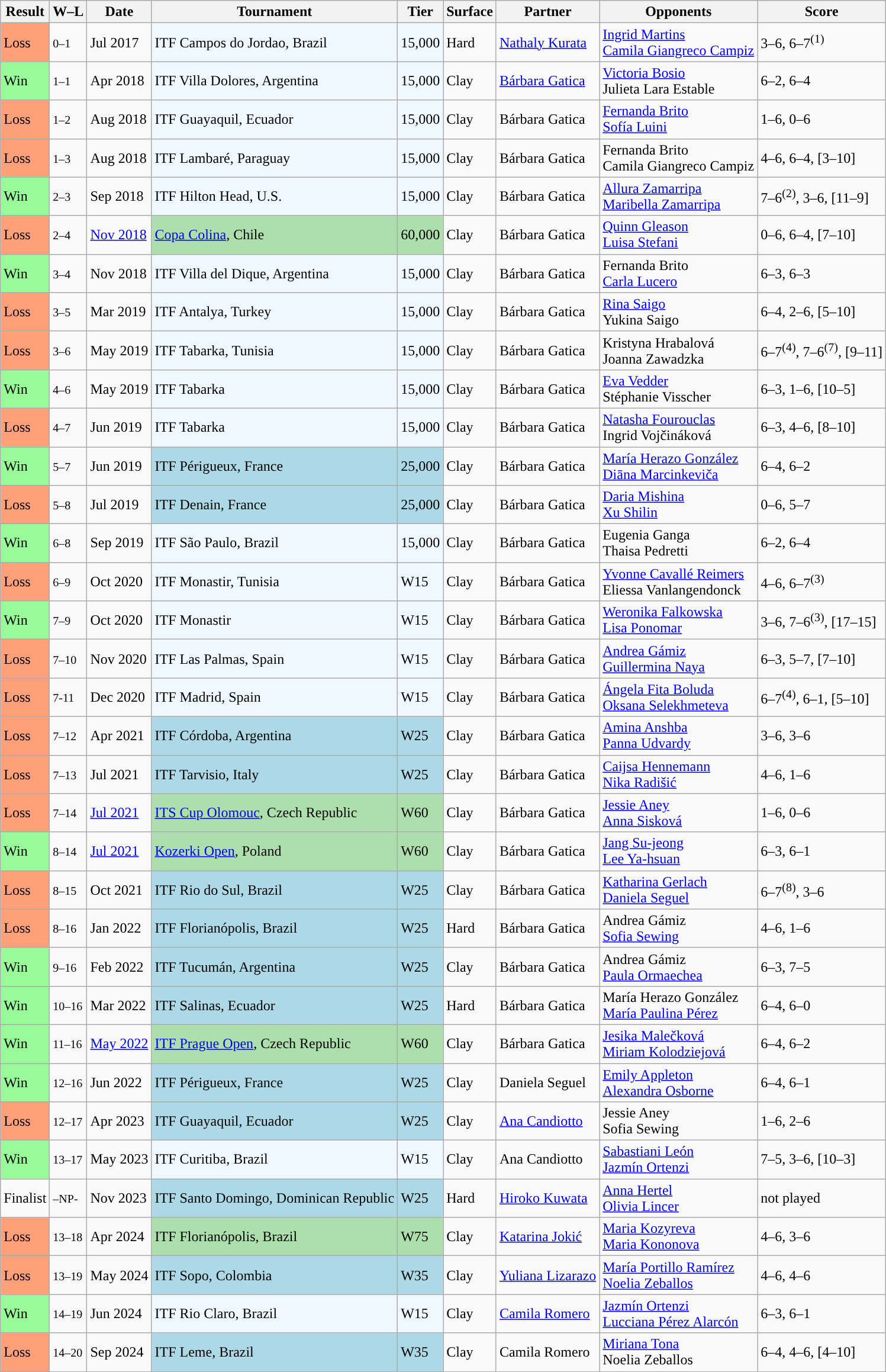<table class="sortable wikitable">
<tr>
<th>Result</th>
<th class="unsortable">W–L</th>
<th>Date</th>
<th>Tournament</th>
<th>Tier</th>
<th>Surface</th>
<th>Partner</th>
<th>Opponents</th>
<th class="unsortable">Score</th>
</tr>
<tr>
<td style="background:#ffa07a;">Loss</td>
<td><small>0–1</small></td>
<td>Jul 2017</td>
<td style="background:#f0f8ff;">ITF Campos do Jordao, Brazil</td>
<td style="background:#f0f8ff;">15,000</td>
<td>Hard</td>
<td> <a href='#'>Nathaly Kurata</a></td>
<td> <a href='#'>Ingrid Martins</a> <br>  <a href='#'>Camila Giangreco Campiz</a></td>
<td>3–6, 6–7<sup>(1)</sup></td>
</tr>
<tr>
<td style="background:#98fb98;">Win</td>
<td><small>1–1</small></td>
<td>Apr 2018</td>
<td style="background:#f0f8ff;">ITF Villa Dolores, Argentina</td>
<td style="background:#f0f8ff;">15,000</td>
<td>Clay</td>
<td> <a href='#'>Bárbara Gatica</a></td>
<td> <a href='#'>Victoria Bosio</a> <br>  Julieta Lara Estable</td>
<td>6–2, 6–4</td>
</tr>
<tr>
<td style="background:#ffa07a;">Loss</td>
<td><small>1–2</small></td>
<td>Aug 2018</td>
<td style="background:#f0f8ff;">ITF Guayaquil, Ecuador</td>
<td style="background:#f0f8ff;">15,000</td>
<td>Clay</td>
<td> Bárbara Gatica</td>
<td> <a href='#'>Fernanda Brito</a> <br>  <a href='#'>Sofía Luini</a></td>
<td>1–6, 0–6</td>
</tr>
<tr>
<td style="background:#ffa07a;">Loss</td>
<td><small>1–3</small></td>
<td>Aug 2018</td>
<td style="background:#f0f8ff;">ITF Lambaré, Paraguay</td>
<td style="background:#f0f8ff;">15,000</td>
<td>Clay</td>
<td> Bárbara Gatica</td>
<td> Fernanda Brito <br>  Camila Giangreco Campiz</td>
<td>4–6, 6–4, [3–10]</td>
</tr>
<tr>
<td style="background:#98fb98;">Win</td>
<td><small>2–3</small></td>
<td>Sep 2018</td>
<td style="background:#f0f8ff;">ITF Hilton Head, U.S.</td>
<td style="background:#f0f8ff;">15,000</td>
<td>Clay</td>
<td> Bárbara Gatica</td>
<td> <a href='#'>Allura Zamarripa</a> <br>  <a href='#'>Maribella Zamarripa</a></td>
<td>7–6<sup>(2)</sup>, 3–6, [11–9]</td>
</tr>
<tr>
<td style="background:#ffa07a;">Loss</td>
<td><small>2–4</small></td>
<td><a href='#'>Nov 2018</a></td>
<td style="background:#addfad;"><a href='#'>Copa Colina</a>, Chile</td>
<td style="background:#addfad;">60,000</td>
<td>Clay</td>
<td> Bárbara Gatica</td>
<td> <a href='#'>Quinn Gleason</a> <br>  <a href='#'>Luisa Stefani</a></td>
<td>0–6, 6–4, [7–10]</td>
</tr>
<tr>
<td style="background:#98fb98;">Win</td>
<td><small>3–4</small></td>
<td>Nov 2018</td>
<td style="background:#f0f8ff;">ITF Villa del Dique, Argentina</td>
<td style="background:#f0f8ff;">15,000</td>
<td>Clay</td>
<td> Bárbara Gatica</td>
<td> Fernanda Brito <br>  <a href='#'>Carla Lucero</a></td>
<td>6–3, 6–3</td>
</tr>
<tr>
<td style="background:#ffa07a;">Loss</td>
<td><small>3–5</small></td>
<td>Mar 2019</td>
<td style="background:#f0f8ff;">ITF Antalya, Turkey</td>
<td style="background:#f0f8ff;">15,000</td>
<td>Clay</td>
<td> Bárbara Gatica</td>
<td> <a href='#'>Rina Saigo</a> <br>  Yukina Saigo</td>
<td>6–4, 2–6, [5–10]</td>
</tr>
<tr>
<td style="background:#ffa07a;">Loss</td>
<td><small>3–6</small></td>
<td>May 2019</td>
<td style="background:#f0f8ff;">ITF Tabarka, Tunisia</td>
<td style="background:#f0f8ff;">15,000</td>
<td>Clay</td>
<td> Bárbara Gatica</td>
<td> Kristyna Hrabalová <br>  Joanna Zawadzka</td>
<td>6–7<sup>(4)</sup>, 7–6<sup>(7)</sup>, [9–11]</td>
</tr>
<tr>
<td style="background:#98fb98;">Win</td>
<td><small>4–6</small></td>
<td>May 2019</td>
<td style="background:#f0f8ff;">ITF Tabarka</td>
<td style="background:#f0f8ff;">15,000</td>
<td>Clay</td>
<td> Bárbara Gatica</td>
<td> <a href='#'>Eva Vedder</a> <br>  Stéphanie Visscher</td>
<td>6–3, 1–6, [10–5]</td>
</tr>
<tr>
<td style="background:#ffa07a;">Loss</td>
<td><small>4–7</small></td>
<td>Jun 2019</td>
<td style="background:#f0f8ff;">ITF Tabarka</td>
<td style="background:#f0f8ff;">15,000</td>
<td>Clay</td>
<td> Bárbara Gatica</td>
<td> <a href='#'>Natasha Fourouclas</a> <br>  Ingrid Vojčináková</td>
<td>6–3, 4–6, [8–10]</td>
</tr>
<tr>
<td style="background:#98fb98;">Win</td>
<td><small>5–7</small></td>
<td>Jun 2019</td>
<td style="background:lightblue;">ITF Périgueux, France</td>
<td style="background:lightblue;">25,000</td>
<td>Clay</td>
<td> Bárbara Gatica</td>
<td> <a href='#'>María Herazo González</a> <br>  <a href='#'>Diāna Marcinkeviča</a></td>
<td>6–4, 6–2</td>
</tr>
<tr>
<td style="background:#ffa07a;">Loss</td>
<td><small>5–8</small></td>
<td>Jul 2019</td>
<td style="background:lightblue;">ITF Denain, France</td>
<td style="background:lightblue;">25,000</td>
<td>Clay</td>
<td> Bárbara Gatica</td>
<td> <a href='#'>Daria Mishina</a> <br>  <a href='#'>Xu Shilin</a></td>
<td>0–6, 5–7</td>
</tr>
<tr>
<td style="background:#98fb98;">Win</td>
<td><small>6–8</small></td>
<td>Sep 2019</td>
<td style="background:#f0f8ff;">ITF São Paulo, Brazil</td>
<td style="background:#f0f8ff;">15,000</td>
<td>Clay</td>
<td> Bárbara Gatica</td>
<td> Eugenia Ganga <br>  Thaisa Pedretti</td>
<td>6–2, 6–4</td>
</tr>
<tr>
<td style="background:#ffa07a;">Loss</td>
<td><small>6–9</small></td>
<td>Oct 2020</td>
<td style="background:#f0f8ff;">ITF Monastir, Tunisia</td>
<td style="background:#f0f8ff;">W15</td>
<td>Clay</td>
<td> Bárbara Gatica</td>
<td> <a href='#'>Yvonne Cavallé Reimers</a> <br>  Eliessa Vanlangendonck</td>
<td>4–6, 6–7<sup>(3)</sup></td>
</tr>
<tr>
<td style="background:#98fb98;">Win</td>
<td><small>7–9</small></td>
<td>Oct 2020</td>
<td style="background:#f0f8ff;">ITF Monastir</td>
<td style="background:#f0f8ff;">W15</td>
<td>Clay</td>
<td> Bárbara Gatica</td>
<td> <a href='#'>Weronika Falkowska</a> <br>  <a href='#'>Lisa Ponomar</a></td>
<td>3–6, 7–6<sup>(3)</sup>, [17–15]</td>
</tr>
<tr>
<td style="background:#ffa07a;">Loss</td>
<td><small>7–10</small></td>
<td>Nov 2020</td>
<td style="background:#f0f8ff;">ITF Las Palmas, Spain</td>
<td style="background:#f0f8ff;">W15</td>
<td>Clay</td>
<td> Bárbara Gatica</td>
<td> <a href='#'>Andrea Gámiz</a> <br>  <a href='#'>Guillermina Naya</a></td>
<td>6–3, 5–7, [7–10]</td>
</tr>
<tr>
<td style="background:#ffa07a;">Loss</td>
<td><small>7-11</small></td>
<td>Dec 2020</td>
<td style="background:#f0f8ff;">ITF Madrid, Spain</td>
<td style="background:#f0f8ff;">W15</td>
<td>Clay</td>
<td> Bárbara Gatica</td>
<td> <a href='#'>Ángela Fita Boluda</a> <br>  <a href='#'>Oksana Selekhmeteva</a></td>
<td>6–7<sup>(4)</sup>, 6–1, [5–10]</td>
</tr>
<tr>
<td style="background:#ffa07a;">Loss</td>
<td><small>7–12</small></td>
<td>Apr 2021</td>
<td style="background:lightblue;">ITF Córdoba, Argentina</td>
<td style="background:lightblue;">W25</td>
<td>Clay</td>
<td> Bárbara Gatica</td>
<td> <a href='#'>Amina Anshba</a> <br>  <a href='#'>Panna Udvardy</a></td>
<td>3–6, 3–6</td>
</tr>
<tr>
<td style="background:#ffa07a;">Loss</td>
<td><small>7–13</small></td>
<td>Jul 2021</td>
<td style="background:lightblue;">ITF Tarvisio, Italy</td>
<td style="background:lightblue;">W25</td>
<td>Clay</td>
<td> Bárbara Gatica</td>
<td> <a href='#'>Caijsa Hennemann</a> <br>  <a href='#'>Nika Radišić</a></td>
<td>4–6, 1–6</td>
</tr>
<tr>
<td style="background:#ffa07a;">Loss</td>
<td><small>7–14</small></td>
<td><a href='#'>Jul 2021</a></td>
<td style="background:#addfad;"><a href='#'>ITS Cup Olomouc</a>, Czech Republic</td>
<td style="background:#addfad;">W60</td>
<td>Clay</td>
<td> Bárbara Gatica</td>
<td> <a href='#'>Jessie Aney</a> <br>  <a href='#'>Anna Sisková</a></td>
<td>1–6, 0–6</td>
</tr>
<tr>
<td style="background:#98fb98;">Win</td>
<td><small>8–14</small></td>
<td><a href='#'>Jul 2021</a></td>
<td style="background:#addfad;"><a href='#'>Kozerki Open</a>, Poland</td>
<td style="background:#addfad;">W60</td>
<td>Clay</td>
<td> Bárbara Gatica</td>
<td> <a href='#'>Jang Su-jeong</a> <br>  <a href='#'>Lee Ya-hsuan</a></td>
<td>6–3, 6–1</td>
</tr>
<tr>
<td style="background:#ffa07a;">Loss</td>
<td><small>8–15</small></td>
<td>Oct 2021</td>
<td style="background:lightblue;">ITF Rio do Sul, Brazil</td>
<td style="background:lightblue;">W25</td>
<td>Clay</td>
<td> Bárbara Gatica</td>
<td> <a href='#'>Katharina Gerlach</a> <br>  <a href='#'>Daniela Seguel</a></td>
<td>6–7<sup>(8)</sup>, 3–6</td>
</tr>
<tr>
<td style="background:#ffa07a;">Loss</td>
<td><small>8–16</small></td>
<td>Jan 2022</td>
<td style="background:lightblue;">ITF Florianópolis, Brazil</td>
<td style="background:lightblue;">W25</td>
<td>Hard</td>
<td> Bárbara Gatica</td>
<td> Andrea Gámiz <br>  <a href='#'>Sofia Sewing</a></td>
<td>4–6, 1–6</td>
</tr>
<tr>
<td style="background:#98fb98;">Win</td>
<td><small>9–16</small></td>
<td>Feb 2022</td>
<td style="background:lightblue;">ITF Tucumán, Argentina</td>
<td style="background:lightblue;">W25</td>
<td>Clay</td>
<td> Bárbara Gatica</td>
<td> Andrea Gámiz <br>  <a href='#'>Paula Ormaechea</a></td>
<td>6–3, 7–5</td>
</tr>
<tr>
<td style="background:#98fb98;">Win</td>
<td><small>10–16</small></td>
<td>Mar 2022</td>
<td style="background:lightblue;">ITF Salinas, Ecuador</td>
<td style="background:lightblue;">W25</td>
<td>Hard</td>
<td> Bárbara Gatica</td>
<td> María Herazo González <br>  <a href='#'>María Paulina Pérez</a></td>
<td>6–4, 6–0</td>
</tr>
<tr>
<td style="background:#98fb98;">Win</td>
<td><small>11–16</small></td>
<td><a href='#'>May 2022</a></td>
<td style="background:#addfad;"><a href='#'>ITF Prague Open</a>, Czech Republic</td>
<td style="background:#addfad;">W60</td>
<td>Clay</td>
<td> Bárbara Gatica</td>
<td> <a href='#'>Jesika Malečková</a> <br>  <a href='#'>Miriam Kolodziejová</a></td>
<td>6–4, 6–2</td>
</tr>
<tr>
<td style="background:#98fb98;">Win</td>
<td><small>12–16</small></td>
<td>Jun 2022</td>
<td bgcolor=lightblue>ITF Périgueux, France</td>
<td bgcolor=lightblue>W25</td>
<td>Clay</td>
<td> Daniela Seguel</td>
<td> <a href='#'>Emily Appleton</a> <br>  <a href='#'>Alexandra Osborne</a></td>
<td>6–4, 6–1</td>
</tr>
<tr>
<td style="background:#ffa07a;">Loss</td>
<td><small>12–17</small></td>
<td>Apr 2023</td>
<td bgcolor=lightblue>ITF Guayaquil, Ecuador</td>
<td bgcolor=lightblue>W25</td>
<td>Clay</td>
<td> <a href='#'>Ana Candiotto</a></td>
<td> Jessie Aney <br>  Sofia Sewing</td>
<td>1–6, 2–6</td>
</tr>
<tr>
<td style="background:#98fb98;">Win</td>
<td><small>13–17</small></td>
<td>May 2023</td>
<td style="background:#f0f8ff;">ITF Curitiba, Brazil</td>
<td style="background:#f0f8ff;">W15</td>
<td>Clay</td>
<td> Ana Candiotto</td>
<td> <a href='#'>Sabastiani León</a> <br>  <a href='#'>Jazmín Ortenzi</a></td>
<td>7–5, 3–6, [10–3]</td>
</tr>
<tr>
<td>Finalist</td>
<td><small>–NP-</small></td>
<td>Nov 2023</td>
<td style="background:lightblue">ITF Santo Domingo, Dominican Republic</td>
<td style="background:lightblue">W25</td>
<td>Hard</td>
<td> <a href='#'>Hiroko Kuwata</a></td>
<td> <a href='#'>Anna Hertel</a> <br>  <a href='#'>Olivia Lincer</a></td>
<td>not played</td>
</tr>
<tr>
<td style="background:#ffa07a;">Loss</td>
<td><small>13–18</small></td>
<td>Apr 2024</td>
<td style="background:#addfad;">ITF Florianópolis, Brazil</td>
<td style="background:#addfad;">W75</td>
<td>Clay</td>
<td> <a href='#'>Katarina Jokić</a></td>
<td> <a href='#'>Maria Kozyreva</a> <br>  <a href='#'>Maria Kononova</a></td>
<td>4–6, 3–6</td>
</tr>
<tr>
<td style="background:#ffa07a;">Loss</td>
<td><small>13–19</small></td>
<td>May 2024</td>
<td style="background:lightblue;">ITF Sopo, Colombia</td>
<td style="background:lightblue;">W35</td>
<td>Clay</td>
<td> <a href='#'>Yuliana Lizarazo</a></td>
<td> <a href='#'>María Portillo Ramírez</a> <br>  <a href='#'>Noelia Zeballos</a></td>
<td>4–6, 4–6</td>
</tr>
<tr>
<td bgcolor=98FB98>Win</td>
<td><small>14–19</small></td>
<td>Jun 2024</td>
<td style="background:#f0f8ff;">ITF Rio Claro, Brazil</td>
<td style="background:#f0f8ff;">W15</td>
<td>Clay</td>
<td> <a href='#'>Camila Romero</a></td>
<td> <a href='#'>Jazmín Ortenzi</a> <br>  <a href='#'>Lucciana Pérez Alarcón</a></td>
<td>6–3, 6–1</td>
</tr>
<tr>
<td bgcolor=FFA07A>Loss</td>
<td><small>14–20</small></td>
<td>Sep 2024</td>
<td style="background:lightblue;">ITF Leme, Brazil</td>
<td style="background:lightblue;">W35</td>
<td>Clay</td>
<td> Camila Romero</td>
<td> <a href='#'>Miriana Tona</a> <br>  Noelia Zeballos</td>
<td>6–4, 4–6, [4–10]</td>
</tr>
</table>
